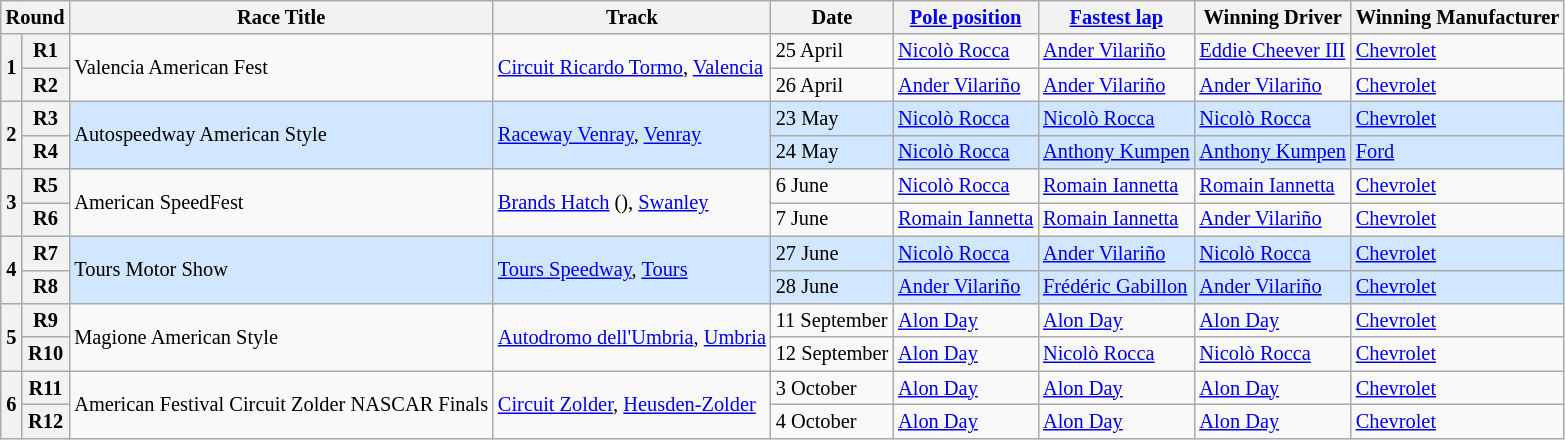<table class="wikitable" style="font-size:85%;">
<tr>
<th colspan=2>Round</th>
<th>Race Title</th>
<th>Track</th>
<th>Date</th>
<th><a href='#'>Pole position</a></th>
<th><a href='#'>Fastest lap</a></th>
<th>Winning Driver</th>
<th>Winning Manufacturer</th>
</tr>
<tr>
<th rowspan=2>1</th>
<th>R1</th>
<td rowspan=2>Valencia American Fest</td>
<td rowspan=2> <a href='#'>Circuit Ricardo Tormo</a>, <a href='#'>Valencia</a></td>
<td>25 April</td>
<td> <a href='#'>Nicolò Rocca</a></td>
<td> <a href='#'>Ander Vilariño</a></td>
<td> <a href='#'>Eddie Cheever III</a></td>
<td><a href='#'>Chevrolet</a></td>
</tr>
<tr>
<th>R2</th>
<td>26 April</td>
<td> <a href='#'>Ander Vilariño</a></td>
<td> <a href='#'>Ander Vilariño</a></td>
<td> <a href='#'>Ander Vilariño</a></td>
<td><a href='#'>Chevrolet</a></td>
</tr>
<tr style="background:#D0E7FF;">
<th rowspan=2>2</th>
<th>R3</th>
<td rowspan=2>Autospeedway American Style</td>
<td rowspan=2> <a href='#'>Raceway Venray</a>, <a href='#'>Venray</a></td>
<td>23 May</td>
<td> <a href='#'>Nicolò Rocca</a></td>
<td> <a href='#'>Nicolò Rocca</a></td>
<td> <a href='#'>Nicolò Rocca</a></td>
<td><a href='#'>Chevrolet</a></td>
</tr>
<tr style="background:#D0E7FF;">
<th>R4</th>
<td>24 May</td>
<td> <a href='#'>Nicolò Rocca</a></td>
<td> <a href='#'>Anthony Kumpen</a></td>
<td> <a href='#'>Anthony Kumpen</a></td>
<td><a href='#'>Ford</a></td>
</tr>
<tr>
<th rowspan=2>3</th>
<th>R5</th>
<td rowspan=2>American SpeedFest</td>
<td rowspan=2> <a href='#'>Brands Hatch</a> (), <a href='#'>Swanley</a></td>
<td>6 June</td>
<td> <a href='#'>Nicolò Rocca</a></td>
<td> <a href='#'>Romain Iannetta</a></td>
<td> <a href='#'>Romain Iannetta</a></td>
<td><a href='#'>Chevrolet</a></td>
</tr>
<tr>
<th>R6</th>
<td>7 June</td>
<td> <a href='#'>Romain Iannetta</a></td>
<td> <a href='#'>Romain Iannetta</a></td>
<td> <a href='#'>Ander Vilariño</a></td>
<td><a href='#'>Chevrolet</a></td>
</tr>
<tr style="background:#D0E7FF;">
<th rowspan=2>4</th>
<th>R7</th>
<td rowspan=2>Tours Motor Show</td>
<td rowspan=2> <a href='#'>Tours Speedway</a>, <a href='#'>Tours</a></td>
<td>27 June</td>
<td> <a href='#'>Nicolò Rocca</a></td>
<td> <a href='#'>Ander Vilariño</a></td>
<td> <a href='#'>Nicolò Rocca</a></td>
<td><a href='#'>Chevrolet</a></td>
</tr>
<tr style="background:#D0E7FF;">
<th>R8</th>
<td>28 June</td>
<td> <a href='#'>Ander Vilariño</a></td>
<td> <a href='#'>Frédéric Gabillon</a></td>
<td> <a href='#'>Ander Vilariño</a></td>
<td><a href='#'>Chevrolet</a></td>
</tr>
<tr>
<th rowspan=2>5</th>
<th>R9</th>
<td rowspan=2>Magione American Style</td>
<td rowspan=2> <a href='#'>Autodromo dell'Umbria</a>, <a href='#'>Umbria</a></td>
<td>11 September</td>
<td> <a href='#'>Alon Day</a></td>
<td> <a href='#'>Alon Day</a></td>
<td> <a href='#'>Alon Day</a></td>
<td><a href='#'>Chevrolet</a></td>
</tr>
<tr>
<th>R10</th>
<td>12 September</td>
<td> <a href='#'>Alon Day</a></td>
<td> <a href='#'>Nicolò Rocca</a></td>
<td> <a href='#'>Nicolò Rocca</a></td>
<td><a href='#'>Chevrolet</a></td>
</tr>
<tr>
<th rowspan=2>6</th>
<th>R11</th>
<td rowspan=2>American Festival Circuit Zolder NASCAR Finals</td>
<td rowspan=2> <a href='#'>Circuit Zolder</a>, <a href='#'>Heusden-Zolder</a></td>
<td>3 October</td>
<td> <a href='#'>Alon Day</a></td>
<td> <a href='#'>Alon Day</a></td>
<td> <a href='#'>Alon Day</a></td>
<td><a href='#'>Chevrolet</a></td>
</tr>
<tr>
<th>R12</th>
<td>4 October</td>
<td> <a href='#'>Alon Day</a></td>
<td> <a href='#'>Alon Day</a></td>
<td> <a href='#'>Alon Day</a></td>
<td><a href='#'>Chevrolet</a></td>
</tr>
</table>
